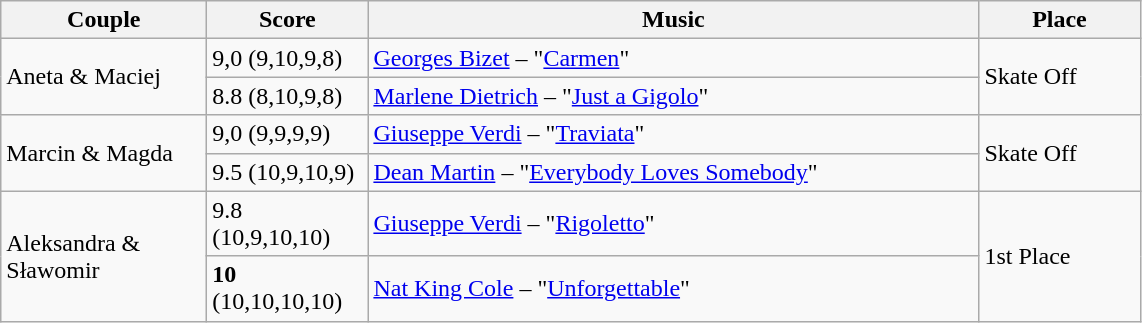<table class="wikitable">
<tr>
<th style="width:130px;">Couple</th>
<th style="width:100px;">Score</th>
<th style="width:400px;">Music</th>
<th style="width:100px;">Place</th>
</tr>
<tr>
<td rowspan="2">Aneta & Maciej</td>
<td>9,0 (9,10,9,8)</td>
<td><a href='#'>Georges Bizet</a> – "<a href='#'>Carmen</a>"</td>
<td rowspan="2">Skate Off</td>
</tr>
<tr>
<td>8.8 (8,10,9,8)</td>
<td><a href='#'>Marlene Dietrich</a> – "<a href='#'>Just a Gigolo</a>"</td>
</tr>
<tr>
<td rowspan="2">Marcin & Magda</td>
<td>9,0 (9,9,9,9)</td>
<td><a href='#'>Giuseppe Verdi</a> – "<a href='#'>Traviata</a>"</td>
<td rowspan="2">Skate Off</td>
</tr>
<tr>
<td>9.5 (10,9,10,9)</td>
<td><a href='#'>Dean Martin</a> – "<a href='#'>Everybody Loves Somebody</a>"</td>
</tr>
<tr>
<td rowspan="2">Aleksandra & Sławomir</td>
<td>9.8 (10,9,10,10)</td>
<td><a href='#'>Giuseppe Verdi</a> – "<a href='#'>Rigoletto</a>"</td>
<td rowspan="2">1st Place</td>
</tr>
<tr>
<td><strong>10</strong> (10,10,10,10)</td>
<td><a href='#'>Nat King Cole</a> – "<a href='#'>Unforgettable</a>"</td>
</tr>
</table>
